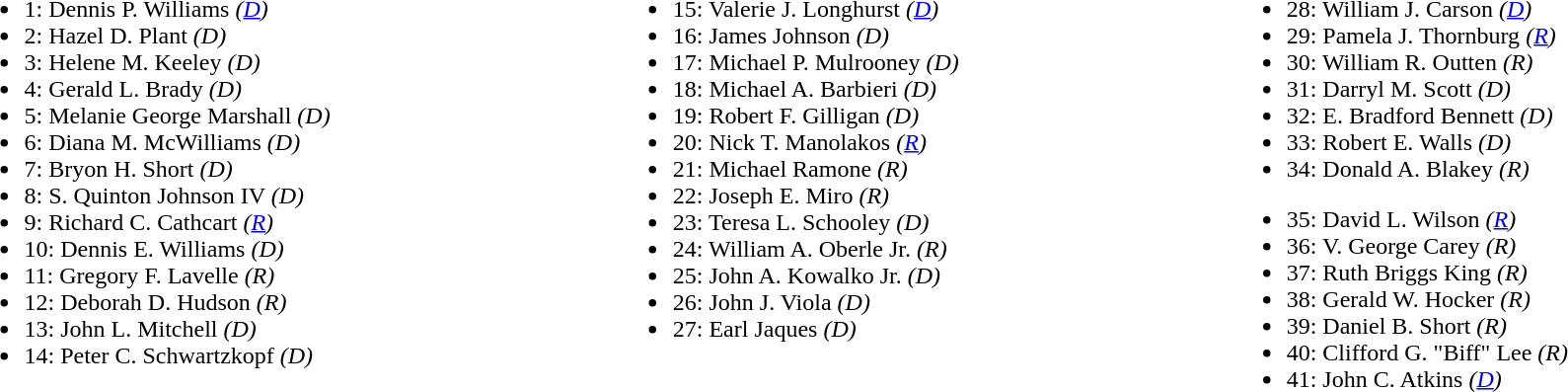<table width=100%>
<tr valign=top>
<td><br><ul><li>1: Dennis P. Williams <em>(<a href='#'>D</a>)</em></li><li>2: Hazel D. Plant <em>(D)</em></li><li>3: Helene M. Keeley <em>(D)</em></li><li>4: Gerald L. Brady <em>(D)</em></li><li>5: Melanie George Marshall <em>(D)</em></li><li>6: Diana M. McWilliams <em>(D)</em></li><li>7: Bryon H. Short <em>(D)</em></li><li>8: S. Quinton Johnson IV <em>(D)</em></li><li>9: Richard C. Cathcart <em>(<a href='#'>R</a>)</em></li><li>10: Dennis E. Williams <em>(D)</em></li><li>11: Gregory F. Lavelle <em>(R)</em></li><li>12: Deborah D. Hudson <em>(R)</em></li><li>13: John L. Mitchell <em>(D)</em></li><li>14: Peter C. Schwartzkopf <em>(D)</em></li></ul></td>
<td><br><ul><li>15: Valerie J. Longhurst <em>(<a href='#'>D</a>)</em></li><li>16: James Johnson <em>(D)</em></li><li>17: Michael P. Mulrooney <em>(D)</em></li><li>18: Michael A. Barbieri <em>(D)</em></li><li>19: Robert F. Gilligan <em>(D)</em></li><li>20: Nick T. Manolakos <em>(<a href='#'>R</a>)</em></li><li>21: Michael Ramone <em>(R)</em></li><li>22: Joseph E. Miro <em>(R)</em></li><li>23: Teresa L. Schooley <em>(D)</em></li><li>24: William A. Oberle Jr. <em>(R)</em></li><li>25: John A. Kowalko Jr. <em>(D)</em></li><li>26: John J. Viola <em>(D)</em></li><li>27: Earl Jaques <em>(D)</em></li></ul></td>
<td><br><ul><li>28: William J. Carson <em>(<a href='#'>D</a>)</em></li><li>29: Pamela J. Thornburg <em>(<a href='#'>R</a>)</em></li><li>30: William R. Outten <em>(R)</em></li><li>31: Darryl M. Scott <em>(D)</em></li><li>32: E. Bradford Bennett <em>(D)</em></li><li>33: Robert E. Walls <em>(D)</em></li><li>34: Donald A. Blakey <em>(R)</em></li></ul><ul><li>35: David L. Wilson <em>(<a href='#'>R</a>)</em></li><li>36: V. George Carey <em>(R)</em></li><li>37: Ruth Briggs King <em>(R)</em></li><li>38: Gerald W. Hocker <em>(R)</em></li><li>39: Daniel B. Short <em>(R)</em></li><li>40: Clifford G. "Biff" Lee <em>(R)</em></li><li>41: John C. Atkins <em>(<a href='#'>D</a>)</em></li></ul></td>
</tr>
</table>
